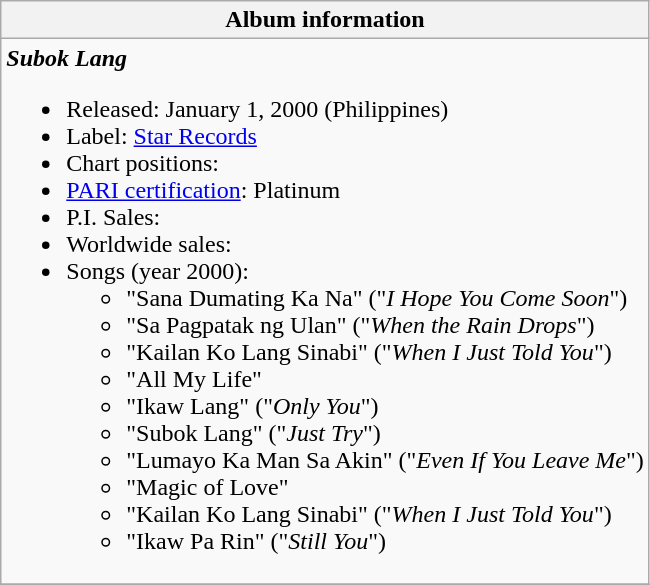<table class="wikitable">
<tr>
<th align="left">Album information</th>
</tr>
<tr>
<td align="left"><strong><em>Subok Lang</em></strong><br><ul><li>Released: January 1, 2000 (Philippines)</li><li>Label: <a href='#'>Star Records</a></li><li>Chart positions:</li><li><a href='#'>PARI certification</a>: Platinum</li><li>P.I. Sales:</li><li>Worldwide sales:</li><li>Songs (year 2000):<ul><li>"Sana Dumating Ka Na" ("<em>I Hope You Come Soon</em>")</li><li>"Sa Pagpatak ng Ulan" ("<em>When the Rain Drops</em>")</li><li>"Kailan Ko Lang Sinabi" ("<em>When I Just Told You</em>")</li><li>"All My Life"</li><li>"Ikaw Lang" ("<em>Only You</em>")</li><li>"Subok Lang" ("<em>Just Try</em>")</li><li>"Lumayo Ka Man Sa Akin" ("<em>Even If You Leave Me</em>")</li><li>"Magic of Love"</li><li>"Kailan Ko Lang Sinabi" ("<em>When I Just Told You</em>")</li><li>"Ikaw Pa Rin" ("<em>Still You</em>")</li></ul></li></ul></td>
</tr>
<tr>
</tr>
</table>
